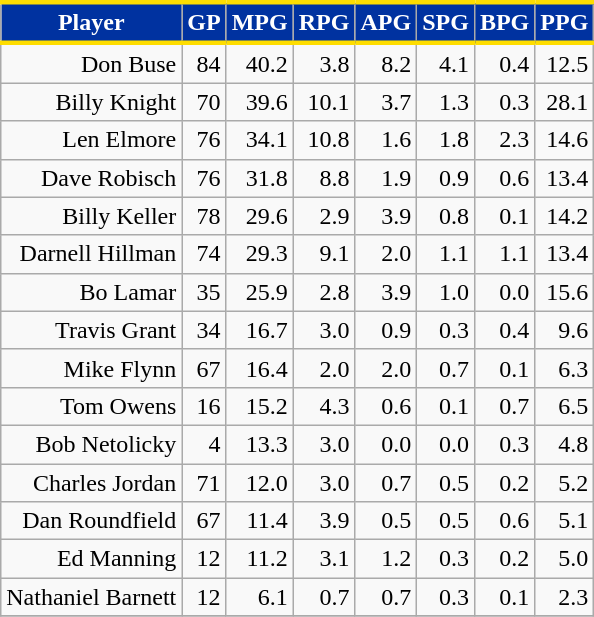<table class="wikitable sortable" style="text-align:right;">
<tr>
<th style="background:#0032A0; color:#FFFFFF; border-top:#FEDD00 3px solid; border-bottom:#FEDD00 3px solid;">Player</th>
<th style="background:#0032A0; color:#FFFFFF; border-top:#FEDD00 3px solid; border-bottom:#FEDD00 3px solid;">GP</th>
<th style="background:#0032A0; color:#FFFFFF; border-top:#FEDD00 3px solid; border-bottom:#FEDD00 3px solid;">MPG</th>
<th style="background:#0032A0; color:#FFFFFF; border-top:#FEDD00 3px solid; border-bottom:#FEDD00 3px solid;">RPG</th>
<th style="background:#0032A0; color:#FFFFFF; border-top:#FEDD00 3px solid; border-bottom:#FEDD00 3px solid;">APG</th>
<th style="background:#0032A0; color:#FFFFFF; border-top:#FEDD00 3px solid; border-bottom:#FEDD00 3px solid;">SPG</th>
<th style="background:#0032A0; color:#FFFFFF; border-top:#FEDD00 3px solid; border-bottom:#FEDD00 3px solid;">BPG</th>
<th style="background:#0032A0; color:#FFFFFF; border-top:#FEDD00 3px solid; border-bottom:#FEDD00 3px solid;">PPG</th>
</tr>
<tr>
<td>Don Buse</td>
<td>84</td>
<td>40.2</td>
<td>3.8</td>
<td>8.2</td>
<td>4.1</td>
<td>0.4</td>
<td>12.5</td>
</tr>
<tr>
<td>Billy Knight</td>
<td>70</td>
<td>39.6</td>
<td>10.1</td>
<td>3.7</td>
<td>1.3</td>
<td>0.3</td>
<td>28.1</td>
</tr>
<tr>
<td>Len Elmore</td>
<td>76</td>
<td>34.1</td>
<td>10.8</td>
<td>1.6</td>
<td>1.8</td>
<td>2.3</td>
<td>14.6</td>
</tr>
<tr>
<td>Dave Robisch</td>
<td>76</td>
<td>31.8</td>
<td>8.8</td>
<td>1.9</td>
<td>0.9</td>
<td>0.6</td>
<td>13.4</td>
</tr>
<tr>
<td>Billy Keller</td>
<td>78</td>
<td>29.6</td>
<td>2.9</td>
<td>3.9</td>
<td>0.8</td>
<td>0.1</td>
<td>14.2</td>
</tr>
<tr>
<td>Darnell Hillman</td>
<td>74</td>
<td>29.3</td>
<td>9.1</td>
<td>2.0</td>
<td>1.1</td>
<td>1.1</td>
<td>13.4</td>
</tr>
<tr>
<td>Bo Lamar</td>
<td>35</td>
<td>25.9</td>
<td>2.8</td>
<td>3.9</td>
<td>1.0</td>
<td>0.0</td>
<td>15.6</td>
</tr>
<tr>
<td>Travis Grant</td>
<td>34</td>
<td>16.7</td>
<td>3.0</td>
<td>0.9</td>
<td>0.3</td>
<td>0.4</td>
<td>9.6</td>
</tr>
<tr>
<td>Mike Flynn</td>
<td>67</td>
<td>16.4</td>
<td>2.0</td>
<td>2.0</td>
<td>0.7</td>
<td>0.1</td>
<td>6.3</td>
</tr>
<tr>
<td>Tom Owens</td>
<td>16</td>
<td>15.2</td>
<td>4.3</td>
<td>0.6</td>
<td>0.1</td>
<td>0.7</td>
<td>6.5</td>
</tr>
<tr>
<td>Bob Netolicky</td>
<td>4</td>
<td>13.3</td>
<td>3.0</td>
<td>0.0</td>
<td>0.0</td>
<td>0.3</td>
<td>4.8</td>
</tr>
<tr>
<td>Charles Jordan</td>
<td>71</td>
<td>12.0</td>
<td>3.0</td>
<td>0.7</td>
<td>0.5</td>
<td>0.2</td>
<td>5.2</td>
</tr>
<tr>
<td>Dan Roundfield</td>
<td>67</td>
<td>11.4</td>
<td>3.9</td>
<td>0.5</td>
<td>0.5</td>
<td>0.6</td>
<td>5.1</td>
</tr>
<tr>
<td>Ed Manning</td>
<td>12</td>
<td>11.2</td>
<td>3.1</td>
<td>1.2</td>
<td>0.3</td>
<td>0.2</td>
<td>5.0</td>
</tr>
<tr>
<td>Nathaniel Barnett</td>
<td>12</td>
<td>6.1</td>
<td>0.7</td>
<td>0.7</td>
<td>0.3</td>
<td>0.1</td>
<td>2.3</td>
</tr>
<tr align="center">
</tr>
</table>
